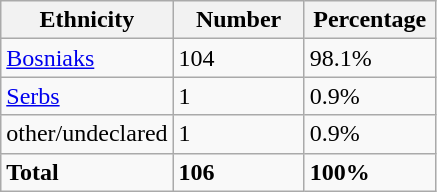<table class="wikitable">
<tr>
<th width="100px">Ethnicity</th>
<th width="80px">Number</th>
<th width="80px">Percentage</th>
</tr>
<tr>
<td><a href='#'>Bosniaks</a></td>
<td>104</td>
<td>98.1%</td>
</tr>
<tr>
<td><a href='#'>Serbs</a></td>
<td>1</td>
<td>0.9%</td>
</tr>
<tr>
<td>other/undeclared</td>
<td>1</td>
<td>0.9%</td>
</tr>
<tr>
<td><strong>Total</strong></td>
<td><strong>106</strong></td>
<td><strong>100%</strong></td>
</tr>
</table>
